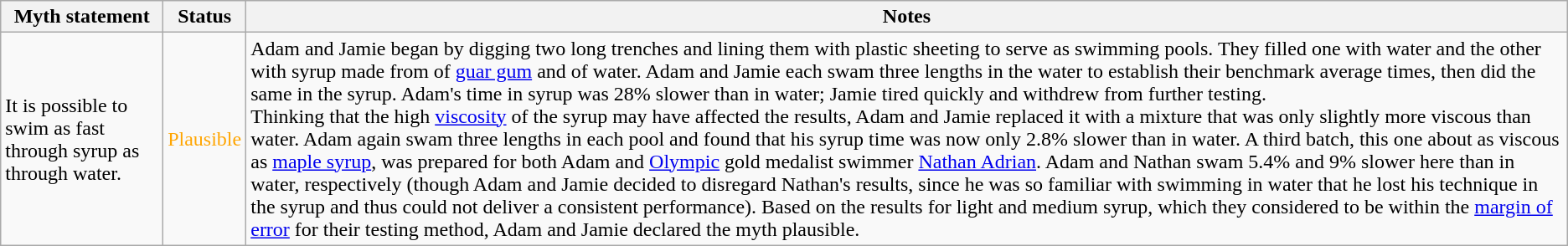<table class="wikitable plainrowheaders">
<tr>
<th>Myth statement</th>
<th>Status</th>
<th>Notes</th>
</tr>
<tr>
<td>It is possible to swim as fast through syrup as through water.</td>
<td style="color:orange">Plausible</td>
<td>Adam and Jamie began by digging two long trenches and lining them with plastic sheeting to serve as swimming pools. They filled one with water and the other with syrup made from  of <a href='#'>guar gum</a> and  of water. Adam and Jamie each swam three lengths in the water to establish their benchmark average times, then did the same in the syrup. Adam's time in syrup was 28% slower than in water; Jamie tired quickly and withdrew from further testing.<br>Thinking that the high <a href='#'>viscosity</a> of the syrup may have affected the results, Adam and Jamie replaced it with a mixture that was only slightly more viscous than water. Adam again swam three lengths in each pool and found that his syrup time was now only 2.8% slower than in water. A third batch, this one about as viscous as <a href='#'>maple syrup</a>, was prepared for both Adam and <a href='#'>Olympic</a> gold medalist swimmer <a href='#'>Nathan Adrian</a>. Adam and Nathan swam 5.4% and 9% slower here than in water, respectively (though Adam and Jamie decided to disregard Nathan's results, since he was so familiar with swimming in water that he lost his technique in the syrup and thus could not deliver a consistent performance). Based on the results for light and medium syrup, which they considered to be within the <a href='#'>margin of error</a> for their testing method, Adam and Jamie declared the myth plausible.</td>
</tr>
</table>
